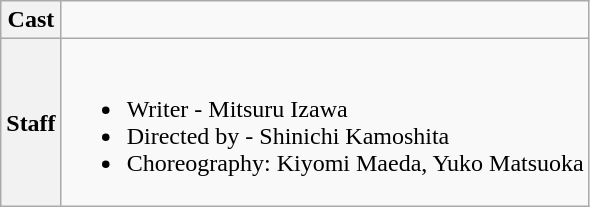<table class="wikitable">
<tr>
<th>Cast</th>
<td></td>
</tr>
<tr>
<th>Staff</th>
<td><br><ul><li>Writer - Mitsuru Izawa</li><li>Directed by - Shinichi Kamoshita</li><li>Choreography: Kiyomi Maeda, Yuko Matsuoka</li></ul></td>
</tr>
</table>
